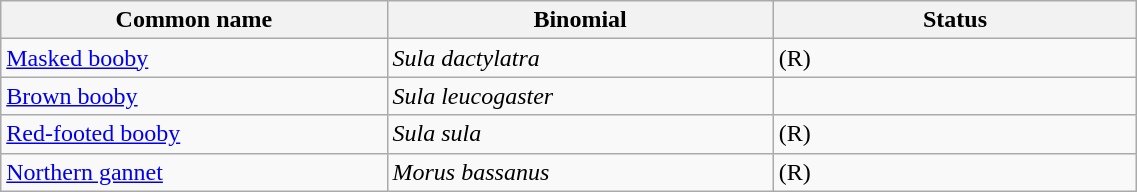<table width=60% class="wikitable">
<tr>
<th width=34%>Common name</th>
<th width=34%>Binomial</th>
<th width=32%>Status</th>
</tr>
<tr>
<td><a href='#'>Masked booby</a></td>
<td><em>Sula dactylatra</em></td>
<td>(R)</td>
</tr>
<tr>
<td><a href='#'>Brown booby</a></td>
<td><em>Sula leucogaster</em></td>
<td></td>
</tr>
<tr>
<td><a href='#'>Red-footed booby</a></td>
<td><em>Sula sula</em></td>
<td>(R)</td>
</tr>
<tr>
<td><a href='#'>Northern gannet</a></td>
<td><em>Morus bassanus</em></td>
<td>(R)</td>
</tr>
</table>
